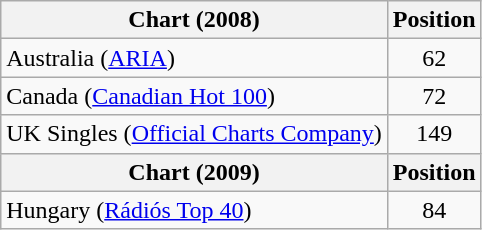<table class="wikitable">
<tr>
<th>Chart (2008)</th>
<th>Position</th>
</tr>
<tr>
<td>Australia (<a href='#'>ARIA</a>)</td>
<td align="center">62</td>
</tr>
<tr>
<td>Canada (<a href='#'>Canadian Hot 100</a>)</td>
<td align="center">72</td>
</tr>
<tr>
<td>UK Singles (<a href='#'>Official Charts Company</a>)</td>
<td align="center">149</td>
</tr>
<tr>
<th>Chart (2009)</th>
<th>Position</th>
</tr>
<tr>
<td>Hungary (<a href='#'>Rádiós Top 40</a>)</td>
<td align="center">84</td>
</tr>
</table>
